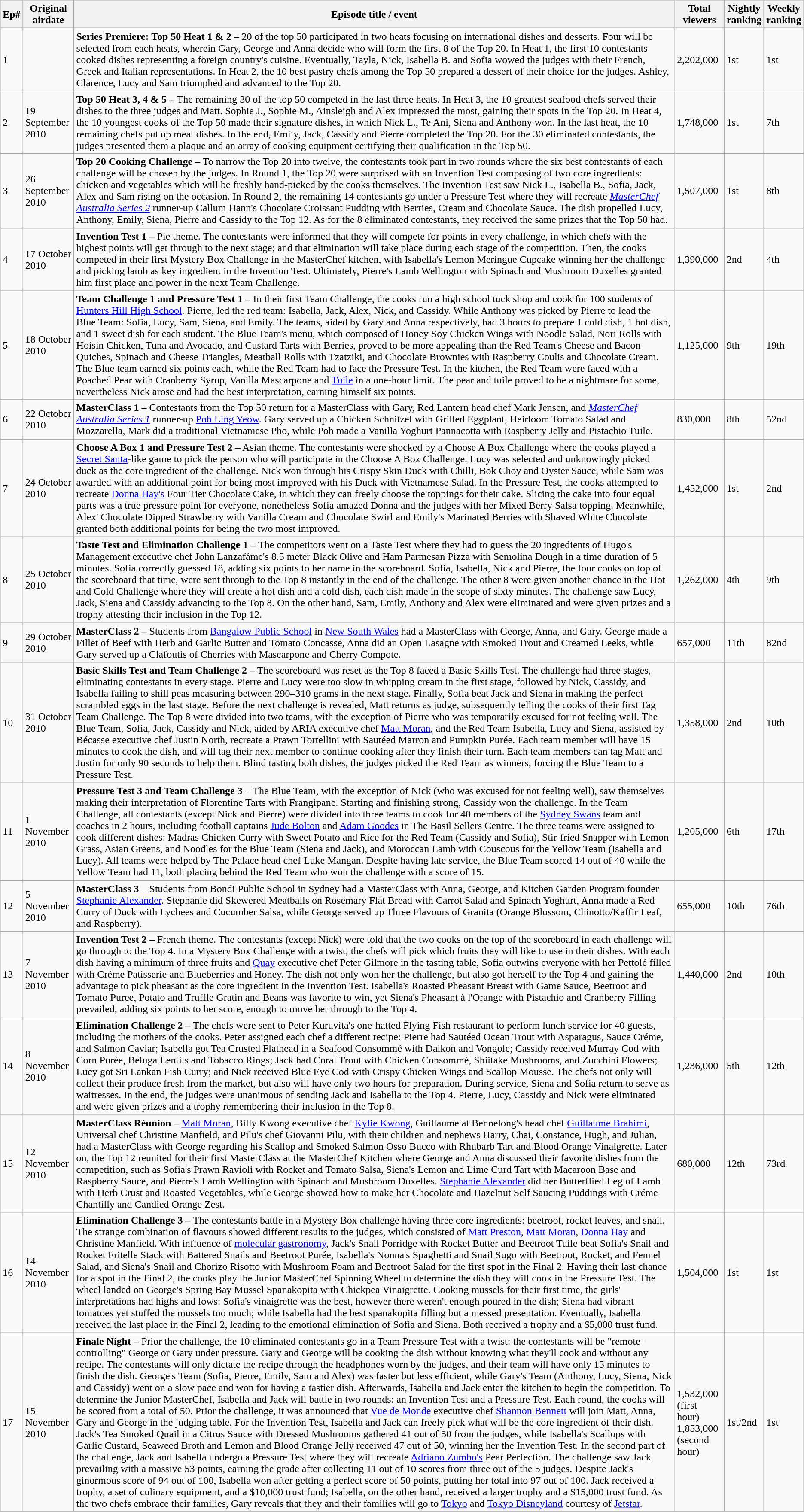<table class="wikitable">
<tr>
<th>Ep#</th>
<th>Original airdate</th>
<th>Episode title / event</th>
<th>Total viewers</th>
<th>Nightly<br>ranking</th>
<th>Weekly<br>ranking</th>
</tr>
<tr>
<td>1</td>
<td></td>
<td><strong>Series Premiere: Top 50 Heat 1 & 2</strong> – 20 of the top 50 participated in two heats focusing on international dishes and desserts. Four will be selected from each heats, wherein Gary, George and Anna decide who will form the first 8 of the Top 20. In Heat 1, the first 10 contestants cooked dishes representing a foreign country's cuisine. Eventually, Tayla, Nick, Isabella B. and Sofia wowed the judges with their French, Greek and Italian representations. In Heat 2, the 10 best pastry chefs among the Top 50 prepared a dessert of their choice for the judges. Ashley, Clarence, Lucy and Sam triumphed and advanced to the Top 20.</td>
<td>2,202,000</td>
<td>1st</td>
<td>1st</td>
</tr>
<tr>
<td>2</td>
<td>19 September 2010</td>
<td><strong>Top 50 Heat 3, 4 & 5</strong> – The remaining 30 of the top 50 competed in the last three heats. In Heat 3, the 10 greatest seafood chefs served their dishes to the three judges and Matt. Sophie J., Sophie M., Ainsleigh and Alex impressed the most, gaining their spots in the Top 20. In Heat 4, the 10 youngest cooks of the Top 50 made their signature dishes, in which Nick L., Te Ani, Siena and Anthony won. In the last heat, the 10 remaining chefs put up meat dishes. In the end, Emily, Jack, Cassidy and Pierre completed the Top 20. For the 30 eliminated contestants, the judges presented them a plaque and an array of cooking equipment certifying their qualification in the Top 50.</td>
<td>1,748,000</td>
<td>1st</td>
<td>7th</td>
</tr>
<tr>
<td>3</td>
<td>26 September 2010</td>
<td><strong>Top 20 Cooking Challenge</strong> – To narrow the Top 20 into twelve, the contestants took part in two rounds where the six best contestants of each challenge will be chosen by the judges. In Round 1, the Top 20 were surprised with an Invention Test composing of two core ingredients: chicken and vegetables which will be freshly hand-picked by the cooks themselves. The Invention Test saw Nick L., Isabella B., Sofia, Jack, Alex and Sam rising on the occasion. In Round 2, the remaining 14 contestants go under a Pressure Test where they will recreate <em><a href='#'>MasterChef Australia Series 2</a></em> runner-up Callum Hann's Chocolate Croissant Pudding with Berries, Cream and Chocolate Sauce. The dish propelled Lucy, Anthony, Emily, Siena, Pierre and Cassidy to the Top 12. As for the 8 eliminated contestants, they received the same prizes that the Top 50 had.</td>
<td>1,507,000</td>
<td>1st</td>
<td>8th</td>
</tr>
<tr>
<td>4</td>
<td>17 October 2010</td>
<td><strong>Invention Test 1</strong> – Pie theme. The contestants were informed that they will compete for points in every challenge, in which chefs with the highest points will get through to the next stage; and that elimination will take place during each stage of the competition. Then, the cooks competed in their first Mystery Box Challenge in the MasterChef kitchen, with Isabella's Lemon Meringue Cupcake winning her the challenge and picking lamb as key ingredient in the Invention Test. Ultimately, Pierre's Lamb Wellington with Spinach and Mushroom Duxelles granted him first place and power in the next Team Challenge.</td>
<td>1,390,000</td>
<td>2nd</td>
<td>4th</td>
</tr>
<tr>
<td>5</td>
<td>18 October 2010</td>
<td><strong>Team Challenge 1 and Pressure Test 1</strong> – In their first Team Challenge, the cooks run a high school tuck shop and cook for 100 students of <a href='#'>Hunters Hill High School</a>. Pierre, led the red team: Isabella, Jack, Alex, Nick, and Cassidy. While Anthony was picked by Pierre to lead the Blue Team: Sofia, Lucy, Sam, Siena, and Emily. The teams, aided by Gary and Anna respectively, had 3 hours to prepare 1 cold dish, 1 hot dish, and 1 sweet dish for each student. The Blue Team's menu, which composed of Honey Soy Chicken Wings with Noodle Salad, Nori Rolls with Hoisin Chicken, Tuna and Avocado, and Custard Tarts with Berries, proved to be more appealing than the Red Team's Cheese and Bacon Quiches, Spinach and Cheese Triangles, Meatball Rolls with Tzatziki, and Chocolate Brownies with Raspberry Coulis and Chocolate Cream. The Blue team earned six points each, while the Red Team had to face the Pressure Test. In the kitchen, the Red Team were faced with a Poached Pear with Cranberry Syrup, Vanilla Mascarpone and <a href='#'>Tuile</a> in a one-hour limit. The pear and tuile proved to be a nightmare for some, nevertheless Nick arose and had the best interpretation, earning himself six points.</td>
<td>1,125,000</td>
<td>9th</td>
<td>19th</td>
</tr>
<tr>
<td>6</td>
<td>22 October 2010</td>
<td><strong>MasterClass 1</strong> – Contestants from the Top 50 return for a MasterClass with Gary, Red Lantern head chef Mark Jensen, and <em><a href='#'>MasterChef Australia Series 1</a></em> runner-up <a href='#'>Poh Ling Yeow</a>. Gary served up a Chicken Schnitzel with Grilled Eggplant, Heirloom Tomato Salad and Mozzarella, Mark did a traditional Vietnamese Pho, while Poh made a Vanilla Yoghurt Pannacotta with Raspberry Jelly and Pistachio Tuile.</td>
<td>830,000</td>
<td>8th</td>
<td>52nd</td>
</tr>
<tr>
<td>7</td>
<td>24 October 2010</td>
<td><strong>Choose A Box 1 and Pressure Test 2</strong> – Asian theme. The contestants were shocked by a Choose A Box Challenge where the cooks played a <a href='#'>Secret Santa</a>-like game to pick the person who will participate in the Choose A Box Challenge. Lucy was selected and unknowingly picked duck as the core ingredient of the challenge. Nick won through his Crispy Skin Duck with Chilli, Bok Choy and Oyster Sauce, while Sam was awarded with an additional point for being most improved with his Duck with Vietnamese Salad. In the Pressure Test, the cooks attempted to recreate <a href='#'>Donna Hay's</a> Four Tier Chocolate Cake, in which they can freely choose the toppings for their cake. Slicing the cake into four equal parts was a true pressure point for everyone, nonetheless Sofia amazed Donna and the judges with her Mixed Berry Salsa topping. Meanwhile, Alex' Chocolate Dipped Strawberry with Vanilla Cream and Chocolate Swirl and Emily's Marinated Berries with Shaved White Chocolate granted both additional points for being the two most improved.</td>
<td>1,452,000</td>
<td>1st</td>
<td>2nd</td>
</tr>
<tr>
<td>8</td>
<td>25 October 2010</td>
<td><strong>Taste Test and Elimination Challenge 1</strong> – The competitors went on a Taste Test where they had to guess the 20 ingredients of Hugo's Management executive chef John Lanzafáme's 8.5 meter Black Olive and Ham Parmesan Pizza with Semolina Dough in a time duration of 5 minutes. Sofia correctly guessed 18, adding six points to her name in the scoreboard. Sofia, Isabella, Nick and Pierre, the four cooks on top of the scoreboard that time, were sent through to the Top 8 instantly in the end of the challenge. The other 8 were given another chance in the Hot and Cold Challenge where they will create a hot dish and a cold dish, each dish made in the scope of sixty minutes. The challenge saw Lucy, Jack, Siena and Cassidy advancing to the Top 8. On the other hand, Sam, Emily, Anthony and Alex were eliminated and were given prizes and a trophy attesting their inclusion in the Top 12.</td>
<td>1,262,000</td>
<td>4th</td>
<td>9th</td>
</tr>
<tr>
<td>9</td>
<td>29 October 2010</td>
<td><strong>MasterClass 2</strong> – Students from <a href='#'>Bangalow Public School</a> in <a href='#'>New South Wales</a> had a MasterClass with George, Anna, and Gary. George made a Fillet of Beef with Herb and Garlic Butter and Tomato Concasse, Anna did an Open Lasagne with Smoked Trout and Creamed Leeks, while Gary served up a Clafoutis of Cherries with Mascarpone and Cherry Compote.</td>
<td>657,000</td>
<td>11th</td>
<td>82nd</td>
</tr>
<tr>
<td>10</td>
<td>31 October 2010</td>
<td><strong>Basic Skills Test and Team Challenge 2</strong> – The scoreboard was reset as the Top 8 faced a Basic Skills Test. The challenge had three stages, eliminating contestants in every stage. Pierre and Lucy were too slow in whipping cream in the first stage, followed by Nick, Cassidy, and Isabella failing to shill peas measuring between 290–310 grams in the next stage. Finally, Sofia beat Jack and Siena in making the perfect scrambled eggs in the last stage. Before the next challenge is revealed, Matt returns as judge, subsequently telling the cooks of their first Tag Team Challenge. The Top 8 were divided into two teams, with the exception of Pierre who was temporarily excused for not feeling well. The Blue Team, Sofia, Jack, Cassidy and Nick, aided by ARIA executive chef <a href='#'>Matt Moran</a>, and the Red Team Isabella, Lucy and Siena, assisted by Bécasse executive chef Justin North, recreate a Prawn Tortellini with Sautéed Marron and Pumpkin Purée. Each team member will have 15 minutes to cook the dish, and will tag their next member to continue cooking after they finish their turn. Each team members can tag Matt and Justin for only 90 seconds to help them. Blind tasting both dishes, the judges picked the Red Team as winners, forcing the Blue Team to a Pressure Test.</td>
<td>1,358,000</td>
<td>2nd</td>
<td>10th</td>
</tr>
<tr h>
<td>11</td>
<td>1 November 2010</td>
<td><strong>Pressure Test 3 and Team Challenge 3</strong> – The Blue Team, with the exception of Nick (who was excused for not feeling well), saw themselves making their interpretation of Florentine Tarts with Frangipane. Starting and finishing strong, Cassidy won the challenge. In the Team Challenge, all contestants (except Nick and Pierre) were divided into three teams to cook for 40 members of the <a href='#'>Sydney Swans</a> team and coaches in 2 hours, including football captains <a href='#'>Jude Bolton</a> and <a href='#'>Adam Goodes</a> in The Basil Sellers Centre. The three teams were assigned to cook different dishes: Madras Chicken Curry with Sweet Potato and Rice for the Red Team (Cassidy and Sofia), Stir-fried Snapper with Lemon Grass, Asian Greens, and Noodles for the Blue Team (Siena and Jack), and Moroccan Lamb with Couscous for the Yellow Team (Isabella and Lucy). All teams were helped by The Palace head chef Luke Mangan. Despite having late service, the Blue Team scored 14 out of 40 while the Yellow Team had 11, both placing behind the Red Team who won the challenge with a score of 15.</td>
<td>1,205,000</td>
<td>6th</td>
<td>17th</td>
</tr>
<tr>
<td>12</td>
<td>5 November 2010</td>
<td><strong>MasterClass 3</strong> – Students from Bondi Public School in Sydney had a MasterClass with Anna, George, and Kitchen Garden Program founder <a href='#'>Stephanie Alexander</a>. Stephanie did Skewered Meatballs on Rosemary Flat Bread with Carrot Salad and Spinach Yoghurt, Anna made a Red Curry of Duck with Lychees and Cucumber Salsa, while George served up Three Flavours of Granita (Orange Blossom, Chinotto/Kaffir Leaf, and Raspberry).</td>
<td>655,000</td>
<td>10th</td>
<td>76th</td>
</tr>
<tr>
<td>13</td>
<td>7 November 2010</td>
<td><strong>Invention Test 2</strong> – French theme. The contestants (except Nick) were told that the two cooks on the top of the scoreboard in each challenge will go through to the Top 4. In a Mystery Box Challenge with a twist, the chefs will pick which fruits they will like to use in their dishes. With each dish having a minimum of three fruits and <a href='#'>Quay</a> executive chef Peter Gilmore in the tasting table, Sofia outwins everyone with her Pettolé filled with Créme Patisserie and Blueberries and Honey. The dish not only won her the challenge, but also got herself to the Top 4 and gaining the advantage to pick pheasant as the core ingredient in the Invention Test. Isabella's Roasted Pheasant Breast with Game Sauce, Beetroot and Tomato Puree, Potato and Truffle Gratin and Beans was favorite to win, yet Siena's Pheasant à l'Orange with Pistachio and Cranberry Filling prevailed, adding six points to her score, enough to move her through to the Top 4.</td>
<td>1,440,000</td>
<td>2nd</td>
<td>10th</td>
</tr>
<tr>
<td>14</td>
<td>8 November 2010</td>
<td><strong>Elimination Challenge 2</strong> – The chefs were sent to Peter Kuruvita's one-hatted Flying Fish restaurant to perform lunch service for 40 guests, including the mothers of the cooks. Peter assigned each chef a different recipe: Pierre had Sautéed Ocean Trout with Asparagus, Sauce Créme, and Salmon Caviar; Isabella got Tea Crusted Flathead in a Seafood Consommé with Daikon and Vongole; Cassidy received Murray Cod with Corn Purée, Beluga Lentils and Tobacco Rings; Jack had Coral Trout with Chicken Consommé, Shiitake Mushrooms, and Zucchini Flowers; Lucy got Sri Lankan Fish Curry; and Nick received Blue Eye Cod with Crispy Chicken Wings and Scallop Mousse. The chefs not only will collect their produce fresh from the market, but also will have only two hours for preparation. During service, Siena and Sofia return to serve as waitresses. In the end, the judges were unanimous of sending Jack and Isabella to the Top 4. Pierre, Lucy, Cassidy and Nick were eliminated and were given prizes and a trophy remembering their inclusion in the Top 8.</td>
<td>1,236,000</td>
<td>5th</td>
<td>12th</td>
</tr>
<tr>
<td>15</td>
<td>12 November 2010</td>
<td><strong>MasterClass Réunion</strong> – <a href='#'>Matt Moran</a>, Billy Kwong executive chef <a href='#'>Kylie Kwong</a>, Guillaume at Bennelong's head chef <a href='#'>Guillaume Brahimi</a>, Universal chef Christine Manfield, and Pilu's chef Giovanni Pilu, with their children and nephews Harry, Chai, Constance, Hugh, and Julian, had a MasterClass with George regarding his Scallop and Smoked Salmon Osso Bucco with Rhubarb Tart and Blood Orange Vinaigrette. Later on, the Top 12 reunited for their first MasterClass at the MasterChef Kitchen where George and Anna discussed their favorite dishes from the competition, such as Sofia's Prawn Ravioli with Rocket and Tomato Salsa, Siena's Lemon and Lime Curd Tart with Macaroon Base and Raspberry Sauce, and Pierre's Lamb Wellington with Spinach and Mushroom Duxelles. <a href='#'>Stephanie Alexander</a> did her Butterflied Leg of Lamb with Herb Crust and Roasted Vegetables, while George showed how to make her Chocolate and Hazelnut Self Saucing Puddings with Créme Chantilly and Candied Orange Zest.</td>
<td>680,000</td>
<td>12th</td>
<td>73rd</td>
</tr>
<tr>
<td>16</td>
<td>14 November 2010</td>
<td><strong>Elimination Challenge 3</strong> – The contestants battle in a Mystery Box challenge having three core ingredients: beetroot, rocket leaves, and snail. The strange combination of flavours showed different results to the judges, which consisted of <a href='#'>Matt Preston</a>, <a href='#'>Matt Moran</a>, <a href='#'>Donna Hay</a> and Christine Manfield. With influence of <a href='#'>molecular gastronomy</a>, Jack's Snail Porridge with Rocket Butter and Beetroot Tuile beat Sofia's Snail and Rocket Fritelle Stack with Battered Snails and Beetroot Purée, Isabella's Nonna's Spaghetti and Snail Sugo with Beetroot, Rocket, and Fennel Salad, and Siena's Snail and Chorizo Risotto with Mushroom Foam and Beetroot Salad for the first spot in the Final 2. Having their last chance for a spot in the Final 2, the cooks play the Junior MasterChef Spinning Wheel to determine the dish they will cook in the Pressure Test. The wheel landed on George's Spring Bay Mussel Spanakopita with Chickpea Vinaigrette. Cooking mussels for their first time, the girls' interpretations had highs and lows: Sofia's vinaigrette was the best, however there weren't enough poured in the dish; Siena had vibrant tomatoes yet stuffed the mussels too much; while Isabella had the best spanakopita filling but a messed presentation. Eventually, Isabella received the last place in the Final 2, leading to the emotional elimination of Sofia and Siena. Both received a trophy and a $5,000 trust fund.</td>
<td>1,504,000</td>
<td>1st</td>
<td>1st</td>
</tr>
<tr>
<td>17</td>
<td>15 November 2010</td>
<td><strong>Finale Night</strong> – Prior the challenge, the 10 eliminated contestants go in a Team Pressure Test with a twist: the contestants will be "remote-controlling" George or Gary under pressure. Gary and George will be cooking the dish without knowing what they'll cook and without any recipe. The contestants will only dictate the recipe through the headphones worn by the judges, and their team will have only 15 minutes to finish the dish. George's Team (Sofia, Pierre, Emily, Sam and Alex) was faster but less efficient, while Gary's Team (Anthony, Lucy, Siena, Nick and Cassidy) went on a slow pace and won for having a tastier dish. Afterwards, Isabella and Jack enter the kitchen to begin the competition. To determine the Junior MasterChef, Isabella and Jack will battle in two rounds: an Invention Test and a Pressure Test. Each round, the cooks will be scored from a total of 50. Prior the challenge, it was announced that <a href='#'>Vue de Monde</a> executive chef <a href='#'>Shannon Bennett</a> will join Matt, Anna, Gary and George in the judging table. For the Invention Test, Isabella and Jack can freely pick what will be the core ingredient of their dish. Jack's Tea Smoked Quail in a Citrus Sauce with Dressed Mushrooms gathered 41 out of 50 from the judges, while Isabella's Scallops with Garlic Custard, Seaweed Broth and Lemon and Blood Orange Jelly received 47 out of 50, winning her the Invention Test. In the second part of the challenge, Jack and Isabella undergo a Pressure Test where they will recreate <a href='#'>Adriano Zumbo's</a> Pear Perfection. The challenge saw Jack prevailing with a massive 53 points, earning the grade after collecting 11 out of 10 scores from three out of the 5 judges. Despite Jack's ginormous score of 94 out of 100, Isabella won after getting a perfect score of 50 points, putting her total into 97 out of 100. Jack received a trophy, a set of culinary equipment, and a $10,000 trust fund; Isabella, on the other hand, received a larger trophy and a $15,000 trust fund. As the two chefs embrace their families, Gary reveals that they and their families will go to <a href='#'>Tokyo</a> and <a href='#'>Tokyo Disneyland</a> courtesy of <a href='#'>Jetstar</a>.</td>
<td>1,532,000 (first hour)<br>1,853,000 (second hour)</td>
<td>1st/2nd</td>
<td>1st</td>
</tr>
<tr>
</tr>
</table>
